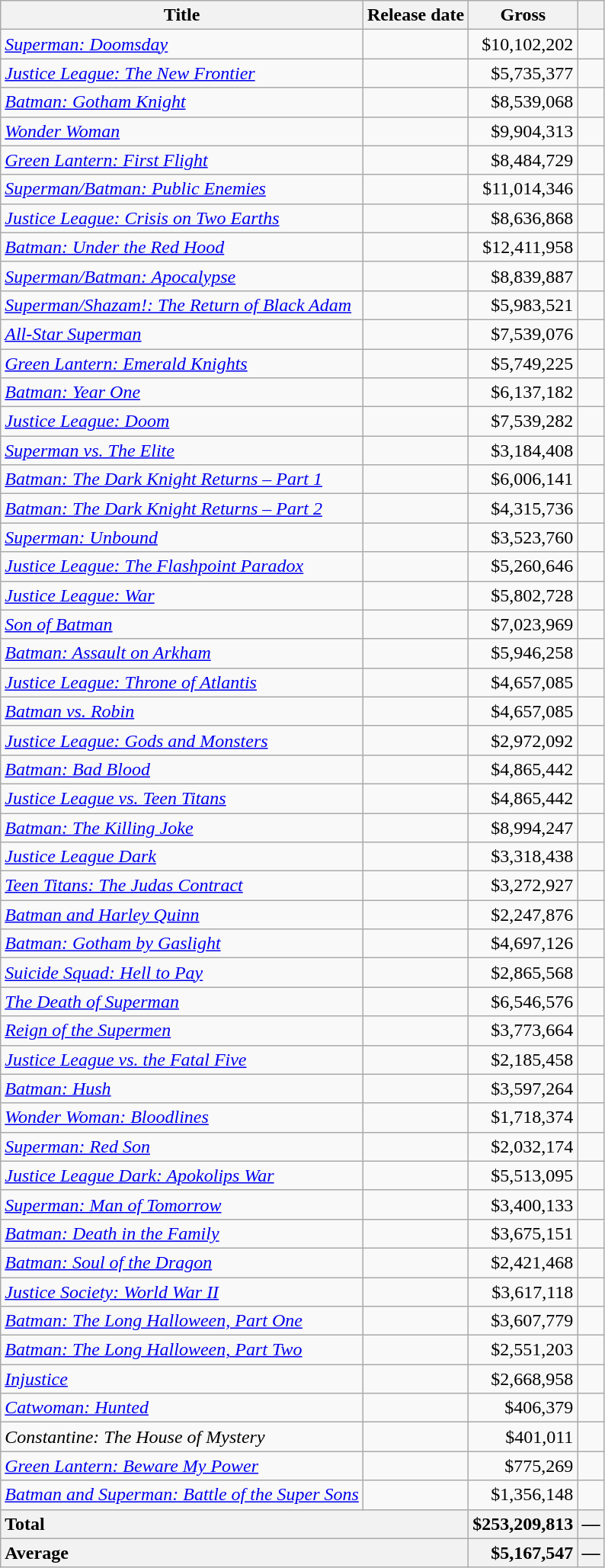<table class="wikitable sortable">
<tr>
<th>Title</th>
<th>Release date</th>
<th>Gross</th>
<th class="unsortable"></th>
</tr>
<tr>
<td><em><a href='#'>Superman: Doomsday</a></em></td>
<td></td>
<td style="text-align:right">$10,102,202</td>
<td style="text-align:center"></td>
</tr>
<tr>
<td><em><a href='#'>Justice League: The New Frontier</a></em></td>
<td></td>
<td style="text-align:right">$5,735,377</td>
<td style="text-align:center"></td>
</tr>
<tr>
<td><em><a href='#'>Batman: Gotham Knight</a></em></td>
<td></td>
<td style="text-align:right">$8,539,068</td>
<td style="text-align:center"></td>
</tr>
<tr>
<td><em><a href='#'>Wonder Woman</a></em></td>
<td></td>
<td style="text-align:right">$9,904,313</td>
<td style="text-align:center"></td>
</tr>
<tr>
<td><em><a href='#'>Green Lantern: First Flight</a></em></td>
<td></td>
<td style="text-align:right">$8,484,729</td>
<td style="text-align:center"></td>
</tr>
<tr>
<td><em><a href='#'>Superman/Batman: Public Enemies</a></em></td>
<td></td>
<td style="text-align:right">$11,014,346</td>
<td style="text-align:center"></td>
</tr>
<tr>
<td><em><a href='#'>Justice League: Crisis on Two Earths</a></em></td>
<td></td>
<td style="text-align:right">$8,636,868</td>
<td style="text-align:center"></td>
</tr>
<tr>
<td><em><a href='#'>Batman: Under the Red Hood</a></em></td>
<td></td>
<td style="text-align:right">$12,411,958</td>
<td style="text-align:center"></td>
</tr>
<tr>
<td><em><a href='#'>Superman/Batman: Apocalypse</a></em></td>
<td></td>
<td style="text-align:right">$8,839,887</td>
<td style="text-align:center"></td>
</tr>
<tr>
<td><em><a href='#'>Superman/Shazam!: The Return of Black Adam</a></em></td>
<td></td>
<td style="text-align:right">$5,983,521</td>
<td style="text-align:center"></td>
</tr>
<tr>
<td><em><a href='#'>All-Star Superman</a></em></td>
<td></td>
<td style="text-align:right">$7,539,076</td>
<td style="text-align:center"></td>
</tr>
<tr>
<td><em><a href='#'>Green Lantern: Emerald Knights</a></em></td>
<td></td>
<td style="text-align:right">$5,749,225</td>
<td style="text-align:center"></td>
</tr>
<tr>
<td><em><a href='#'>Batman: Year One</a></em></td>
<td></td>
<td style="text-align:right">$6,137,182</td>
<td style="text-align:center"></td>
</tr>
<tr>
<td><em><a href='#'>Justice League: Doom</a></em></td>
<td></td>
<td style="text-align:right">$7,539,282</td>
<td style="text-align:center"></td>
</tr>
<tr>
<td><em><a href='#'>Superman vs. The Elite</a></em></td>
<td></td>
<td style="text-align:right">$3,184,408</td>
<td style="text-align:center"></td>
</tr>
<tr>
<td><em><a href='#'>Batman: The Dark Knight Returns – Part 1</a></em></td>
<td></td>
<td style="text-align:right">$6,006,141</td>
<td style="text-align:center"></td>
</tr>
<tr>
<td><em><a href='#'>Batman: The Dark Knight Returns – Part 2</a></em></td>
<td></td>
<td style="text-align:right">$4,315,736</td>
<td style="text-align:center"></td>
</tr>
<tr>
<td><em><a href='#'>Superman: Unbound</a></em></td>
<td></td>
<td style="text-align:right">$3,523,760</td>
<td style="text-align:center"></td>
</tr>
<tr>
<td><em><a href='#'>Justice League: The Flashpoint Paradox</a></em></td>
<td></td>
<td style="text-align:right">$5,260,646</td>
<td style="text-align:center"></td>
</tr>
<tr>
<td><em><a href='#'>Justice League: War</a></em></td>
<td></td>
<td style="text-align:right">$5,802,728</td>
<td style="text-align:center"></td>
</tr>
<tr>
<td><em><a href='#'>Son of Batman</a></em></td>
<td></td>
<td style="text-align:right">$7,023,969</td>
<td style="text-align:center"></td>
</tr>
<tr>
<td><em><a href='#'>Batman: Assault on Arkham</a></em></td>
<td></td>
<td style="text-align:right">$5,946,258</td>
<td style="text-align:center"></td>
</tr>
<tr>
<td><em><a href='#'>Justice League: Throne of Atlantis</a></em></td>
<td></td>
<td style="text-align:right">$4,657,085</td>
<td style="text-align:center"></td>
</tr>
<tr>
<td><em><a href='#'>Batman vs. Robin</a></em></td>
<td></td>
<td style="text-align:right">$4,657,085</td>
<td style="text-align:center"></td>
</tr>
<tr>
<td><em><a href='#'>Justice League: Gods and Monsters</a></em></td>
<td></td>
<td style="text-align:right">$2,972,092</td>
<td style="text-align:center"></td>
</tr>
<tr>
<td><em><a href='#'>Batman: Bad Blood</a></em></td>
<td></td>
<td style="text-align:right">$4,865,442</td>
<td style="text-align:center"></td>
</tr>
<tr>
<td><em><a href='#'>Justice League vs. Teen Titans</a></em></td>
<td></td>
<td style="text-align:right">$4,865,442</td>
<td style="text-align:center"></td>
</tr>
<tr>
<td><em><a href='#'>Batman: The Killing Joke</a></em></td>
<td></td>
<td style="text-align:right">$8,994,247</td>
<td style="text-align:center"></td>
</tr>
<tr>
<td><em><a href='#'>Justice League Dark</a></em></td>
<td></td>
<td style="text-align:right">$3,318,438</td>
<td style="text-align:center"></td>
</tr>
<tr>
<td><em><a href='#'>Teen Titans: The Judas Contract</a></em></td>
<td></td>
<td style="text-align:right">$3,272,927</td>
<td style="text-align:center"></td>
</tr>
<tr>
<td><em><a href='#'>Batman and Harley Quinn</a></em></td>
<td></td>
<td style="text-align:right">$2,247,876</td>
<td style="text-align:center"></td>
</tr>
<tr>
<td><em><a href='#'>Batman: Gotham by Gaslight</a></em></td>
<td></td>
<td style="text-align:right">$4,697,126</td>
<td style="text-align:center"></td>
</tr>
<tr>
<td><em><a href='#'>Suicide Squad: Hell to Pay</a></em></td>
<td></td>
<td style="text-align:right">$2,865,568</td>
<td style="text-align:center"></td>
</tr>
<tr>
<td><em><a href='#'>The Death of Superman</a></em></td>
<td></td>
<td style="text-align:right">$6,546,576</td>
<td style="text-align:center"></td>
</tr>
<tr>
<td><em><a href='#'>Reign of the Supermen</a></em></td>
<td></td>
<td style="text-align:right">$3,773,664</td>
<td style="text-align:center"></td>
</tr>
<tr>
<td><em><a href='#'>Justice League vs. the Fatal Five</a></em></td>
<td></td>
<td style="text-align:right">$2,185,458</td>
<td style="text-align:center"></td>
</tr>
<tr>
<td><em><a href='#'>Batman: Hush</a></em></td>
<td></td>
<td style="text-align:right">$3,597,264</td>
<td style="text-align:center"></td>
</tr>
<tr>
<td><em><a href='#'>Wonder Woman: Bloodlines</a></em></td>
<td></td>
<td style="text-align:right">$1,718,374</td>
<td style="text-align:center"></td>
</tr>
<tr>
<td><em><a href='#'>Superman: Red Son</a></em></td>
<td></td>
<td style="text-align:right">$2,032,174</td>
<td style="text-align:center"></td>
</tr>
<tr>
<td><em><a href='#'>Justice League Dark: Apokolips War</a></em></td>
<td></td>
<td style="text-align:right">$5,513,095</td>
<td style="text-align:center"></td>
</tr>
<tr>
<td><em><a href='#'>Superman: Man of Tomorrow</a></em></td>
<td></td>
<td style="text-align:right">$3,400,133</td>
<td style="text-align:center"></td>
</tr>
<tr>
<td><em><a href='#'>Batman: Death in the Family</a></em></td>
<td></td>
<td style="text-align:right">$3,675,151</td>
<td style="text-align:center"></td>
</tr>
<tr>
<td><em><a href='#'>Batman: Soul of the Dragon</a></em></td>
<td></td>
<td style="text-align:right">$2,421,468</td>
<td style="text-align:center"></td>
</tr>
<tr>
<td><em><a href='#'>Justice Society: World War II</a></em></td>
<td></td>
<td style="text-align:right">$3,617,118</td>
<td style="text-align:center"></td>
</tr>
<tr>
<td><em><a href='#'>Batman: The Long Halloween, Part One</a></em></td>
<td></td>
<td style="text-align:right">$3,607,779</td>
<td style="text-align:center"></td>
</tr>
<tr>
<td><em><a href='#'>Batman: The Long Halloween, Part Two</a></em></td>
<td></td>
<td style="text-align:right">$2,551,203</td>
<td style="text-align:center"></td>
</tr>
<tr>
<td><em><a href='#'>Injustice</a></em></td>
<td></td>
<td style="text-align:right">$2,668,958</td>
<td style="text-align:center"></td>
</tr>
<tr>
<td><em><a href='#'>Catwoman: Hunted</a></em></td>
<td></td>
<td style="text-align:right">$406,379</td>
<td style="text-align:center"></td>
</tr>
<tr>
<td><em>Constantine: The House of Mystery</em></td>
<td></td>
<td style="text-align:right">$401,011</td>
<td style="text-align:center"></td>
</tr>
<tr>
<td><em><a href='#'>Green Lantern: Beware My Power</a></em></td>
<td></td>
<td style="text-align:right">$775,269</td>
<td style="text-align:center"></td>
</tr>
<tr>
<td><em><a href='#'>Batman and Superman: Battle of the Super Sons</a></em></td>
<td></td>
<td style="text-align:right">$1,356,148</td>
<td style="text-align:center"></td>
</tr>
<tr>
<th colspan="2" style="text-align:left">Total</th>
<th style="text-align:right">$253,209,813</th>
<th>—</th>
</tr>
<tr>
<th colspan="2" style="text-align:left">Average</th>
<th style="text-align:right">$5,167,547</th>
<th>—</th>
</tr>
</table>
